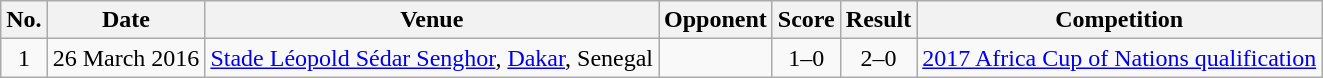<table class="wikitable sortable">
<tr>
<th scope="col">No.</th>
<th scope="col">Date</th>
<th scope="col">Venue</th>
<th scope="col">Opponent</th>
<th scope="col">Score</th>
<th scope="col">Result</th>
<th scope="col">Competition</th>
</tr>
<tr>
<td align="center">1</td>
<td>26 March 2016</td>
<td><a href='#'>Stade Léopold Sédar Senghor</a>, <a href='#'>Dakar</a>, Senegal</td>
<td></td>
<td align="center">1–0</td>
<td align="center">2–0</td>
<td><a href='#'>2017 Africa Cup of Nations qualification</a></td>
</tr>
</table>
